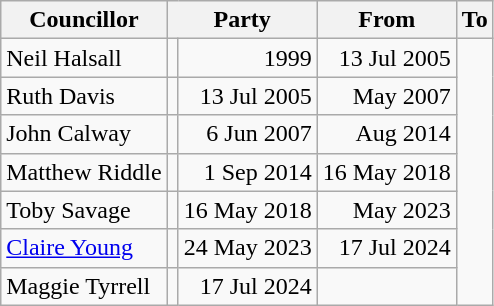<table class=wikitable>
<tr>
<th>Councillor</th>
<th colspan=2>Party</th>
<th>From</th>
<th>To</th>
</tr>
<tr>
<td>Neil Halsall</td>
<td></td>
<td align=right>1999</td>
<td align=right>13 Jul 2005</td>
</tr>
<tr>
<td>Ruth Davis</td>
<td></td>
<td align=right>13 Jul 2005</td>
<td align=right>May 2007</td>
</tr>
<tr>
<td>John Calway</td>
<td></td>
<td align=right>6 Jun 2007</td>
<td align=right>Aug 2014</td>
</tr>
<tr>
<td>Matthew Riddle</td>
<td></td>
<td align=right>1 Sep 2014</td>
<td align=right>16 May 2018</td>
</tr>
<tr>
<td>Toby Savage</td>
<td></td>
<td align=right>16 May 2018</td>
<td align=right>May 2023</td>
</tr>
<tr>
<td><a href='#'>Claire Young</a></td>
<td></td>
<td align=right>24 May 2023</td>
<td align=right>17 Jul 2024</td>
</tr>
<tr>
<td>Maggie Tyrrell</td>
<td></td>
<td align=right>17 Jul 2024</td>
<td align=right></td>
</tr>
</table>
